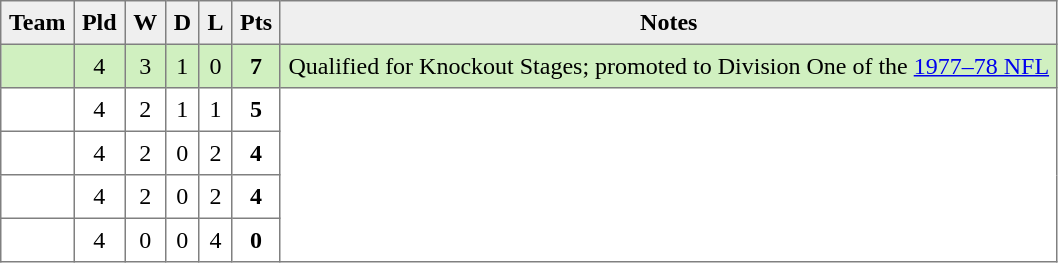<table style=border-collapse:collapse border=1 cellspacing=0 cellpadding=5>
<tr align=center bgcolor=#efefef>
<th>Team</th>
<th>Pld</th>
<th>W</th>
<th>D</th>
<th>L</th>
<th>Pts</th>
<th>Notes</th>
</tr>
<tr align=center style="background:#D0F0C0;">
<td style="text-align:left;"> </td>
<td>4</td>
<td>3</td>
<td>1</td>
<td>0</td>
<td><strong>7</strong></td>
<td rowspan=1>Qualified for Knockout Stages; promoted to Division One of the <a href='#'>1977–78 NFL</a></td>
</tr>
<tr align=center style="background:#FFFFFF;">
<td style="text-align:left;"> </td>
<td>4</td>
<td>2</td>
<td>1</td>
<td>1</td>
<td><strong>5</strong></td>
<td rowspan=4></td>
</tr>
<tr align=center style="background:#FFFFFF;">
<td style="text-align:left;"> </td>
<td>4</td>
<td>2</td>
<td>0</td>
<td>2</td>
<td><strong>4</strong></td>
</tr>
<tr align=center style="background:#FFFFFF;">
<td style="text-align:left;"> </td>
<td>4</td>
<td>2</td>
<td>0</td>
<td>2</td>
<td><strong>4</strong></td>
</tr>
<tr align=center style="background:#FFFFFF;">
<td style="text-align:left;"> </td>
<td>4</td>
<td>0</td>
<td>0</td>
<td>4</td>
<td><strong>0</strong></td>
</tr>
</table>
